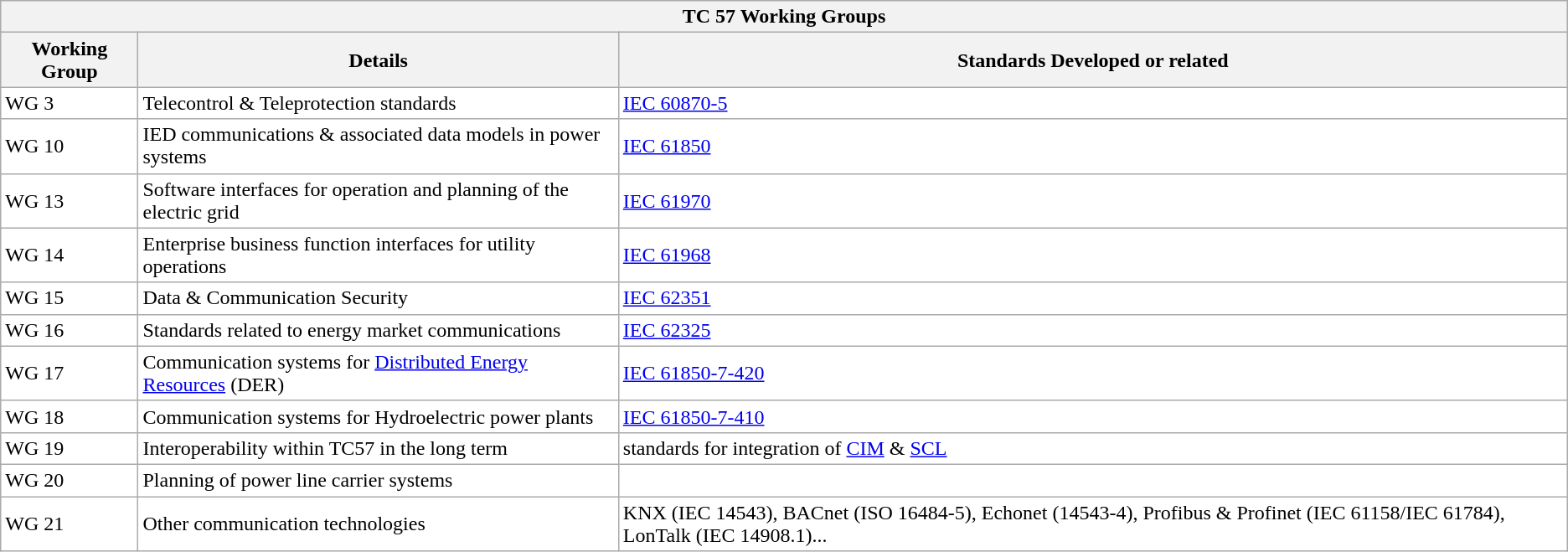<table class="wikitable" border="1" style="margin:0 0 1em 1em">
<tr>
<th colspan="5">TC 57 Working Groups</th>
</tr>
<tr>
<th>Working Group</th>
<th>Details</th>
<th>Standards Developed or related</th>
</tr>
<tr>
<td bgcolor="#FFFFFF">WG 3</td>
<td bgcolor="#FFFFFF">Telecontrol & Teleprotection standards</td>
<td bgcolor="#FFFFFF"><a href='#'>IEC 60870-5</a></td>
</tr>
<tr>
<td bgcolor="#FFFFFF">WG 10</td>
<td bgcolor="#FFFFFF">IED communications & associated data models in power systems</td>
<td bgcolor="#FFFFFF"><a href='#'>IEC 61850</a></td>
</tr>
<tr>
<td bgcolor="#FFFFFF">WG 13</td>
<td bgcolor="#FFFFFF">Software interfaces for operation and planning of the electric grid</td>
<td bgcolor="#FFFFFF"><a href='#'>IEC 61970</a></td>
</tr>
<tr>
<td bgcolor="#FFFFFF">WG 14</td>
<td bgcolor="#FFFFFF">Enterprise business function interfaces for utility operations</td>
<td bgcolor="#FFFFFF"><a href='#'>IEC 61968</a></td>
</tr>
<tr>
<td bgcolor="#FFFFFF">WG 15</td>
<td bgcolor="#FFFFFF">Data & Communication Security</td>
<td bgcolor="#FFFFFF"><a href='#'>IEC 62351</a></td>
</tr>
<tr>
<td bgcolor="#FFFFFF">WG 16</td>
<td bgcolor="#FFFFFF">Standards related to energy market communications</td>
<td bgcolor="#FFFFFF"><a href='#'>IEC 62325</a></td>
</tr>
<tr>
<td bgcolor="#FFFFFF">WG 17</td>
<td bgcolor="#FFFFFF">Communication systems for <a href='#'>Distributed Energy Resources</a> (DER)</td>
<td bgcolor="#FFFFFF"><a href='#'>IEC 61850-7-420</a></td>
</tr>
<tr>
<td bgcolor="#FFFFFF">WG 18</td>
<td bgcolor="#FFFFFF">Communication systems for Hydroelectric power plants</td>
<td bgcolor="#FFFFFF"><a href='#'>IEC 61850-7-410</a></td>
</tr>
<tr>
<td bgcolor="#FFFFFF">WG 19</td>
<td bgcolor="#FFFFFF">Interoperability within TC57 in the long term</td>
<td bgcolor="#FFFFFF">standards for integration of <a href='#'>CIM</a> & <a href='#'>SCL</a></td>
</tr>
<tr>
<td bgcolor="#FFFFFF">WG 20</td>
<td bgcolor="#FFFFFF">Planning of power line carrier systems</td>
<td bgcolor="#FFFFFF"></td>
</tr>
<tr>
<td bgcolor="#FFFFFF">WG 21</td>
<td bgcolor="#FFFFFF">Other communication technologies</td>
<td bgcolor="#FFFFFF">KNX (IEC 14543), BACnet (ISO 16484-5), Echonet (14543-4), Profibus & Profinet (IEC 61158/IEC 61784), LonTalk (IEC 14908.1)...</td>
</tr>
</table>
